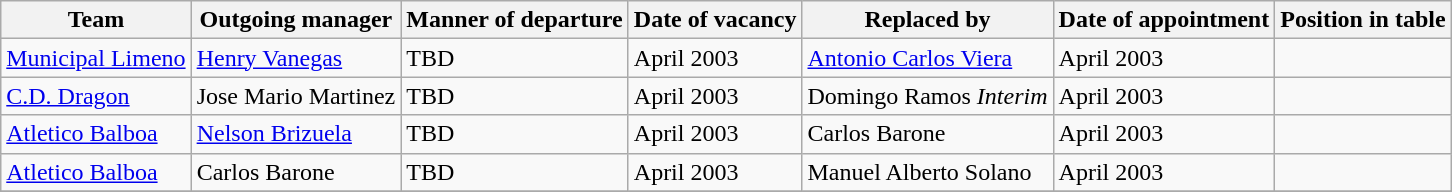<table class="wikitable">
<tr>
<th>Team</th>
<th>Outgoing manager</th>
<th>Manner of departure</th>
<th>Date of vacancy</th>
<th>Replaced by</th>
<th>Date of appointment</th>
<th>Position in table</th>
</tr>
<tr>
<td><a href='#'>Municipal Limeno</a></td>
<td> <a href='#'>Henry Vanegas</a></td>
<td>TBD</td>
<td>April 2003</td>
<td> <a href='#'>Antonio Carlos Viera</a></td>
<td>April 2003</td>
<td></td>
</tr>
<tr>
<td><a href='#'>C.D. Dragon</a></td>
<td> Jose Mario Martinez</td>
<td>TBD</td>
<td>April 2003</td>
<td> Domingo Ramos <em>Interim</em></td>
<td>April 2003</td>
<td></td>
</tr>
<tr>
<td><a href='#'>Atletico Balboa</a></td>
<td> <a href='#'>Nelson Brizuela</a></td>
<td>TBD</td>
<td>April 2003</td>
<td>  Carlos Barone</td>
<td>April 2003</td>
<td></td>
</tr>
<tr>
<td><a href='#'>Atletico Balboa</a></td>
<td>  Carlos Barone</td>
<td>TBD</td>
<td>April 2003</td>
<td> Manuel Alberto Solano</td>
<td>April 2003</td>
<td></td>
</tr>
<tr>
</tr>
</table>
